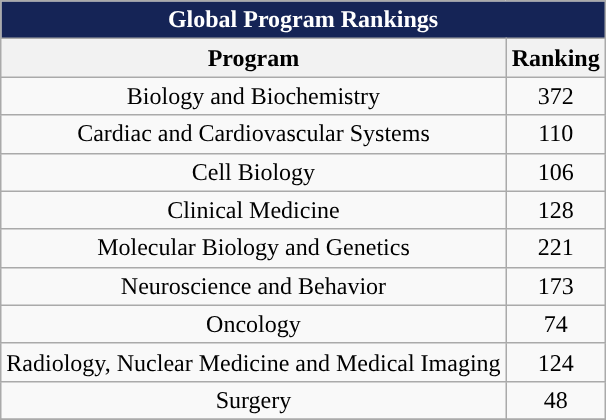<table class="wikitable sortable collapsible collapsed" style="float:right; clear:right; text-align:center">
<tr>
<th colspan=4 style="background:#152456; color:#ffffff; ">Global Program Rankings</th>
</tr>
<tr>
<th>Program</th>
<th>Ranking</th>
</tr>
<tr>
<td>Biology and Biochemistry</td>
<td>372</td>
</tr>
<tr>
<td>Cardiac and Cardiovascular Systems</td>
<td>110</td>
</tr>
<tr>
<td>Cell Biology</td>
<td>106</td>
</tr>
<tr>
<td>Clinical Medicine</td>
<td>128</td>
</tr>
<tr>
<td>Molecular Biology and Genetics</td>
<td>221</td>
</tr>
<tr>
<td>Neuroscience and Behavior</td>
<td>173</td>
</tr>
<tr>
<td>Oncology</td>
<td>74</td>
</tr>
<tr>
<td>Radiology, Nuclear Medicine and Medical Imaging</td>
<td>124</td>
</tr>
<tr>
<td>Surgery</td>
<td>48</td>
</tr>
<tr>
</tr>
</table>
